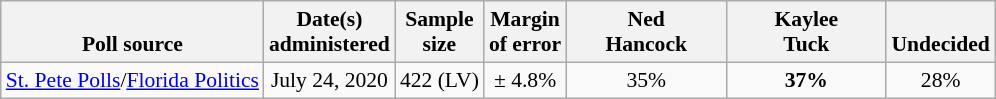<table class="wikitable" style="font-size:90%;text-align:center;">
<tr valign=bottom>
<th>Poll source</th>
<th>Date(s)<br>administered</th>
<th>Sample<br>size</th>
<th>Margin<br>of error</th>
<th style="width:100px;">Ned<br>Hancock</th>
<th style="width:100px;">Kaylee<br>Tuck</th>
<th>Undecided</th>
</tr>
<tr>
<td style="text-align:left;"><a href='#'>St. Pete Polls</a>/<a href='#'>Florida Politics</a></td>
<td>July 24, 2020</td>
<td>422 (LV)</td>
<td>± 4.8%</td>
<td>35%</td>
<td><strong>37%</strong></td>
<td>28%</td>
</tr>
</table>
